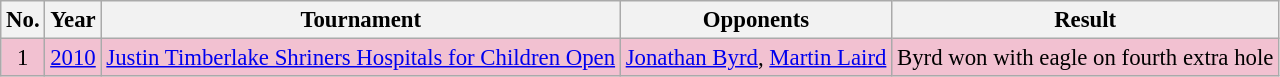<table class="wikitable" style="font-size:95%;">
<tr>
<th>No.</th>
<th>Year</th>
<th>Tournament</th>
<th>Opponents</th>
<th>Result</th>
</tr>
<tr style="background:#F2C1D1;">
<td align=center>1</td>
<td><a href='#'>2010</a></td>
<td><a href='#'>Justin Timberlake Shriners Hospitals for Children Open</a></td>
<td> <a href='#'>Jonathan Byrd</a>,  <a href='#'>Martin Laird</a></td>
<td>Byrd won with eagle on fourth extra hole</td>
</tr>
</table>
